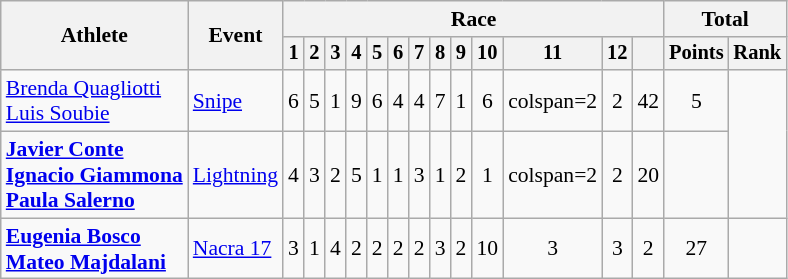<table class="wikitable" style="font-size:90%;text-align:center">
<tr>
<th rowspan=2>Athlete</th>
<th rowspan=2>Event</th>
<th colspan=13>Race</th>
<th colspan=2>Total</th>
</tr>
<tr style=font-size:95%>
<th>1</th>
<th>2</th>
<th>3</th>
<th>4</th>
<th>5</th>
<th>6</th>
<th>7</th>
<th>8</th>
<th>9</th>
<th>10</th>
<th>11</th>
<th>12</th>
<th></th>
<th>Points</th>
<th>Rank</th>
</tr>
<tr>
<td style="text-align:left"><a href='#'>Brenda Quagliotti</a><br><a href='#'>Luis Soubie</a></td>
<td style="text-align:left"><a href='#'>Snipe</a></td>
<td>6</td>
<td>5</td>
<td>1</td>
<td>9</td>
<td>6</td>
<td>4</td>
<td>4</td>
<td>7</td>
<td>1</td>
<td>6</td>
<td>colspan=2 </td>
<td>2</td>
<td>42</td>
<td>5</td>
</tr>
<tr>
<td style="text-align:left"><strong><a href='#'>Javier Conte</a><br><a href='#'>Ignacio Giammona</a><br><a href='#'>Paula Salerno</a></strong></td>
<td style="text-align:left"><a href='#'>Lightning</a></td>
<td>4</td>
<td>3</td>
<td>2</td>
<td>5</td>
<td>1</td>
<td>1</td>
<td>3</td>
<td>1</td>
<td>2</td>
<td>1</td>
<td>colspan=2 </td>
<td>2</td>
<td>20</td>
<td></td>
</tr>
<tr>
<td style="text-align:left"><strong><a href='#'>Eugenia Bosco</a><br><a href='#'>Mateo Majdalani</a></strong></td>
<td style="text-align:left"><a href='#'>Nacra 17</a></td>
<td>3</td>
<td>1</td>
<td>4</td>
<td>2</td>
<td>2</td>
<td>2</td>
<td>2</td>
<td>3</td>
<td>2</td>
<td>10</td>
<td>3</td>
<td>3</td>
<td>2</td>
<td>27</td>
<td></td>
</tr>
</table>
